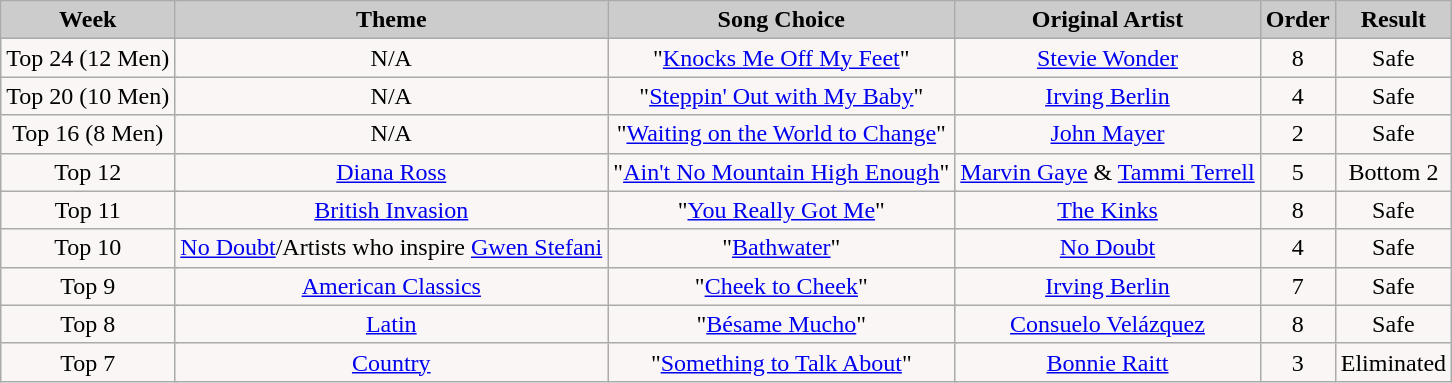<table class="wikitable">
<tr style="text-align:Center; background:#ccc;">
<td colspan="100"><strong>Week</strong></td>
<td colspan="100"><strong>Theme</strong></td>
<td colspan="100"><strong>Song Choice</strong></td>
<td colspan="100"><strong>Original Artist</strong></td>
<td colspan="100"><strong>Order</strong></td>
<td colspan="100"><strong>Result</strong></td>
</tr>
<tr style="text-align:center; background:#faf6f6;">
<td colspan="100">Top 24 (12 Men)</td>
<td colspan="100">N/A</td>
<td colspan="100">"<a href='#'>Knocks Me Off My Feet</a>"</td>
<td colspan="100"><a href='#'>Stevie Wonder</a></td>
<td colspan="100">8</td>
<td colspan="100">Safe</td>
</tr>
<tr style="text-align:center; background:#faf6f6;">
<td colspan="100">Top 20 (10 Men)</td>
<td colspan="100">N/A</td>
<td colspan="100">"<a href='#'>Steppin' Out with My Baby</a>"</td>
<td colspan="100"><a href='#'>Irving Berlin</a></td>
<td colspan="100">4</td>
<td colspan="100">Safe</td>
</tr>
<tr>
<td colspan="100"  style="text-align:center; background:#faf6f6;">Top 16 (8 Men)</td>
<td colspan="100"  style="text-align:center; background:#faf6f6;">N/A</td>
<td colspan="100"  style="text-align:center; background:#faf6f6;">"<a href='#'>Waiting on the World to Change</a>"</td>
<td colspan="100"  style="text-align:center; background:#faf6f6;"><a href='#'>John Mayer</a></td>
<td colspan="100"  style="text-align:center; background:#faf6f6;">2</td>
<td colspan="100"  style="text-align:center; background:#faf6f6;">Safe</td>
</tr>
<tr style="text-align:center; background:#faf6f6;">
<td colspan="100">Top 12</td>
<td colspan="100"><a href='#'>Diana Ross</a></td>
<td colspan="100">"<a href='#'>Ain't No Mountain High Enough</a>"</td>
<td colspan="100"><a href='#'>Marvin Gaye</a> & <a href='#'>Tammi Terrell</a></td>
<td colspan="100">5</td>
<td colspan="100">Bottom 2</td>
</tr>
<tr style="text-align:center; background:#faf6f6;">
<td colspan="100">Top 11</td>
<td colspan="100"><a href='#'>British Invasion</a></td>
<td colspan="100">"<a href='#'>You Really Got Me</a>"</td>
<td colspan="100"><a href='#'>The Kinks</a></td>
<td colspan="100">8</td>
<td colspan="100">Safe</td>
</tr>
<tr style="text-align:center; background:#faf6f6;">
<td colspan="100">Top 10</td>
<td colspan="100"><a href='#'>No Doubt</a>/Artists who inspire <a href='#'>Gwen Stefani</a></td>
<td colspan="100">"<a href='#'>Bathwater</a>"</td>
<td colspan="100"><a href='#'>No Doubt</a></td>
<td colspan="100">4</td>
<td colspan="100">Safe</td>
</tr>
<tr>
<td colspan="100"  style="text-align:center; background:#faf6f6;">Top 9</td>
<td colspan="100"  style="text-align:center; background:#faf6f6;"><a href='#'>American Classics</a></td>
<td colspan="100"  style="text-align:center; background:#faf6f6;">"<a href='#'>Cheek to Cheek</a>"</td>
<td colspan="100"  style="text-align:center; background:#faf6f6;"><a href='#'>Irving Berlin</a></td>
<td colspan="100"  style="text-align:center; background:#faf6f6;">7</td>
<td colspan="100"  style="text-align:center; background:#faf6f6;">Safe</td>
</tr>
<tr>
<td colspan="100"  style="text-align:center; background:#faf6f6;">Top 8</td>
<td colspan="100"  style="text-align:center; background:#faf6f6;"><a href='#'>Latin</a></td>
<td colspan="100"  style="text-align:center; background:#faf6f6;">"<a href='#'>Bésame Mucho</a>"</td>
<td colspan="100"  style="text-align:center; background:#faf6f6;"><a href='#'>Consuelo Velázquez</a></td>
<td colspan="100"  style="text-align:center; background:#faf6f6;">8</td>
<td colspan="100"  style="text-align:center; background:#faf6f6;">Safe</td>
</tr>
<tr>
<td colspan="100"  style="text-align:center; background:#faf6f6;">Top 7</td>
<td colspan="100"  style="text-align:center; background:#faf6f6;"><a href='#'>Country</a></td>
<td colspan="100"  style="text-align:center; background:#faf6f6;">"<a href='#'>Something to Talk About</a>"</td>
<td colspan="100"  style="text-align:center; background:#faf6f6;"><a href='#'>Bonnie Raitt</a></td>
<td colspan="100"  style="text-align:center; background:#faf6f6;">3</td>
<td colspan="100"  style="text-align:center; background:#faf6f6;">Eliminated</td>
</tr>
</table>
